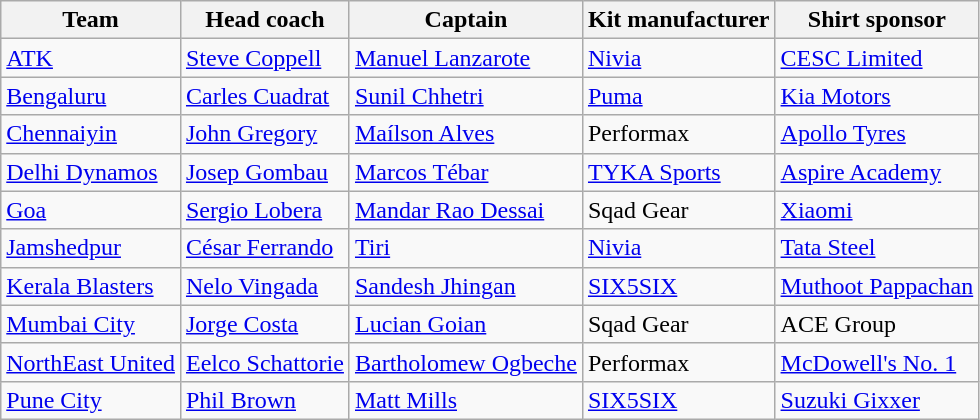<table class="wikitable sortable" style="text-align: left; font-size:100%">
<tr>
<th>Team</th>
<th>Head coach</th>
<th>Captain</th>
<th>Kit manufacturer</th>
<th>Shirt sponsor</th>
</tr>
<tr>
<td><a href='#'>ATK</a></td>
<td> <a href='#'>Steve Coppell</a></td>
<td> <a href='#'>Manuel Lanzarote</a></td>
<td><a href='#'>Nivia</a></td>
<td><a href='#'>CESC Limited</a></td>
</tr>
<tr>
<td><a href='#'>Bengaluru</a></td>
<td> <a href='#'>Carles Cuadrat</a></td>
<td> <a href='#'>Sunil Chhetri</a></td>
<td><a href='#'>Puma</a></td>
<td><a href='#'>Kia Motors</a></td>
</tr>
<tr>
<td><a href='#'>Chennaiyin</a></td>
<td> <a href='#'>John Gregory</a></td>
<td> <a href='#'>Maílson Alves</a></td>
<td>Performax</td>
<td><a href='#'>Apollo Tyres</a></td>
</tr>
<tr>
<td><a href='#'>Delhi Dynamos</a></td>
<td> <a href='#'>Josep Gombau</a></td>
<td> <a href='#'>Marcos Tébar</a></td>
<td><a href='#'>TYKA Sports</a></td>
<td><a href='#'>Aspire Academy</a></td>
</tr>
<tr>
<td><a href='#'>Goa</a></td>
<td> <a href='#'>Sergio Lobera</a></td>
<td> <a href='#'>Mandar Rao Dessai</a></td>
<td>Sqad Gear</td>
<td><a href='#'>Xiaomi</a></td>
</tr>
<tr>
<td><a href='#'>Jamshedpur</a></td>
<td> <a href='#'>César Ferrando</a></td>
<td> <a href='#'>Tiri</a></td>
<td><a href='#'>Nivia</a></td>
<td><a href='#'>Tata Steel</a></td>
</tr>
<tr>
<td><a href='#'>Kerala Blasters</a></td>
<td> <a href='#'>Nelo Vingada</a></td>
<td> <a href='#'>Sandesh Jhingan</a></td>
<td><a href='#'>SIX5SIX</a></td>
<td><a href='#'>Muthoot Pappachan</a></td>
</tr>
<tr>
<td><a href='#'>Mumbai City</a></td>
<td> <a href='#'>Jorge Costa</a></td>
<td> <a href='#'>Lucian Goian</a></td>
<td>Sqad Gear</td>
<td>ACE Group</td>
</tr>
<tr>
<td><a href='#'>NorthEast United</a></td>
<td> <a href='#'>Eelco Schattorie</a></td>
<td> <a href='#'>Bartholomew Ogbeche</a></td>
<td>Performax</td>
<td><a href='#'>McDowell's No. 1</a></td>
</tr>
<tr>
<td><a href='#'>Pune City</a></td>
<td> <a href='#'>Phil Brown</a></td>
<td> <a href='#'>Matt Mills</a></td>
<td><a href='#'>SIX5SIX</a></td>
<td><a href='#'>Suzuki Gixxer</a></td>
</tr>
</table>
